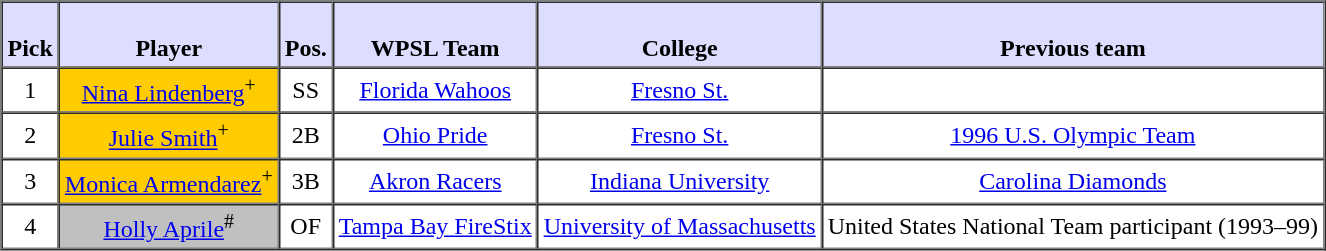<table style="text-align: center" border="1" cellpadding="3" cellspacing="0">
<tr>
<th style="background:#ddf;"><br>Pick</th>
<th style="background:#ddf;"><br>Player</th>
<th style="background:#ddf;"><br>Pos.</th>
<th style="background:#ddf;"><br>WPSL Team</th>
<th style="background:#ddf;"><br>College</th>
<th style="background:#ddf;"><br>Previous team</th>
</tr>
<tr>
<td>1</td>
<td style="background:#FFCC00;"><a href='#'>Nina Lindenberg</a><sup>+</sup></td>
<td>SS</td>
<td><a href='#'>Florida Wahoos</a></td>
<td><a href='#'>Fresno St.</a></td>
<td></td>
</tr>
<tr>
<td>2</td>
<td style="background:#FFCC00;"><a href='#'>Julie Smith</a><sup>+</sup></td>
<td>2B</td>
<td><a href='#'>Ohio Pride</a></td>
<td><a href='#'>Fresno St.</a></td>
<td><a href='#'>1996 U.S. Olympic Team</a></td>
</tr>
<tr>
<td>3</td>
<td style="background:#FFCC00;"><a href='#'>Monica Armendarez</a><sup>+</sup></td>
<td>3B</td>
<td><a href='#'>Akron Racers</a></td>
<td><a href='#'>Indiana University</a></td>
<td><a href='#'>Carolina Diamonds</a></td>
</tr>
<tr>
<td>4</td>
<td style="background:#C0C0C0;"><a href='#'>Holly Aprile</a><sup>#</sup></td>
<td>OF</td>
<td><a href='#'>Tampa Bay FireStix</a></td>
<td><a href='#'>University of Massachusetts</a></td>
<td>United States National Team participant (1993–99)</td>
</tr>
</table>
